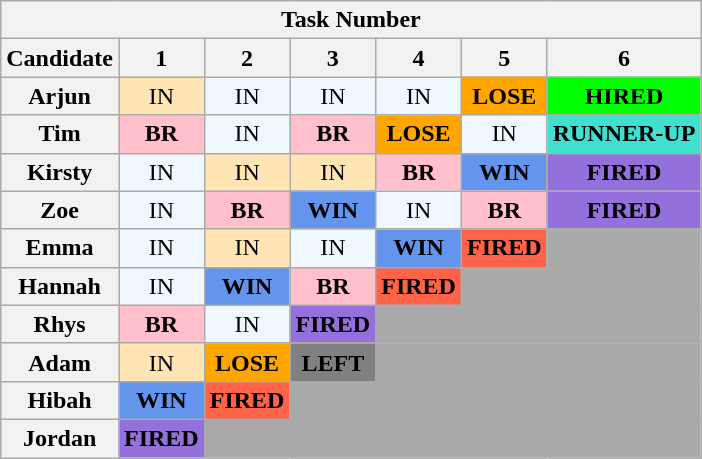<table class="wikitable" style="text-align:center">
<tr>
<th colspan="14">Task Number</th>
</tr>
<tr>
<th>Candidate</th>
<th>1</th>
<th>2</th>
<th>3</th>
<th>4</th>
<th>5</th>
<th>6</th>
</tr>
<tr>
<th>Arjun</th>
<td bgcolor="#FFE5B4">IN</td>
<td bgcolor="#F0F8FF">IN</td>
<td bgcolor="#F0F8FF">IN</td>
<td bgcolor="#F0F8FF">IN</td>
<td bgcolor="orange"><strong>LOSE</strong></td>
<td bgcolor="lime"><strong>HIRED</strong></td>
</tr>
<tr>
<th>Tim</th>
<td bgcolor="pink"><strong>BR</strong></td>
<td bgcolor="#F0F8FF">IN</td>
<td bgcolor="pink"><strong>BR</strong></td>
<td bgcolor="orange"><strong>LOSE</strong></td>
<td bgcolor="#F0F8FF">IN</td>
<td bgcolor="turquoise"><strong>RUNNER-UP</strong></td>
</tr>
<tr>
<th>Kirsty</th>
<td bgcolor="#F0F8FF">IN</td>
<td bgcolor="#FFE5B4">IN</td>
<td bgcolor="#FFE5B4">IN</td>
<td bgcolor="pink"><strong>BR</strong></td>
<td bgcolor="cornflowerblue"><strong>WIN</strong></td>
<td bgcolor="#9370DB"><strong>FIRED</strong></td>
</tr>
<tr>
<th>Zoe</th>
<td bgcolor="#F0F8FF">IN</td>
<td bgcolor="pink"><strong>BR</strong></td>
<td bgcolor="cornflowerblue"><strong>WIN</strong></td>
<td bgcolor="#F0F8FF">IN</td>
<td bgcolor="pink"><strong>BR</strong></td>
<td bgcolor="#9370DB"><strong>FIRED</strong></td>
</tr>
<tr>
<th>Emma</th>
<td bgcolor="#F0F8FF">IN</td>
<td bgcolor="#FFE5B4">IN</td>
<td bgcolor="#F0F8FF">IN</td>
<td bgcolor="cornflowerblue"><strong>WIN</strong></td>
<td bgcolor="tomato"><strong>FIRED</strong></td>
<td colspan="1" bgcolor=darkgray></td>
</tr>
<tr>
<th>Hannah</th>
<td bgcolor="#F0F8FF">IN</td>
<td bgcolor="cornflowerblue"><strong>WIN</strong></td>
<td bgcolor="pink"><strong>BR</strong></td>
<td bgcolor="tomato"><strong>FIRED</strong></td>
<td colspan="2" bgcolor="darkgray"></td>
</tr>
<tr>
<th>Rhys</th>
<td bgcolor="pink"><strong>BR</strong></td>
<td bgcolor="#F0F8FF">IN</td>
<td bgcolor="#9370DB"><strong>FIRED</strong></td>
<td colspan="3" bgcolor="darkgray"></td>
</tr>
<tr>
<th>Adam</th>
<td bgcolor="#FFE5B4">IN</td>
<td bgcolor="orange"><strong>LOSE</strong></td>
<td bgcolor="grey"><strong>LEFT</strong></td>
<td colspan="3" bgcolor="darkgrey"></td>
</tr>
<tr>
<th>Hibah</th>
<td bgcolor="cornflowerblue"><strong>WIN</strong></td>
<td bgcolor="tomato"><strong>FIRED</strong></td>
<td colspan="4" bgcolor="darkgrey"></td>
</tr>
<tr>
<th>Jordan</th>
<td bgcolor="#9370DB"><strong>FIRED</strong></td>
<td colspan="5" bgcolor="darkgrey"></td>
</tr>
</table>
